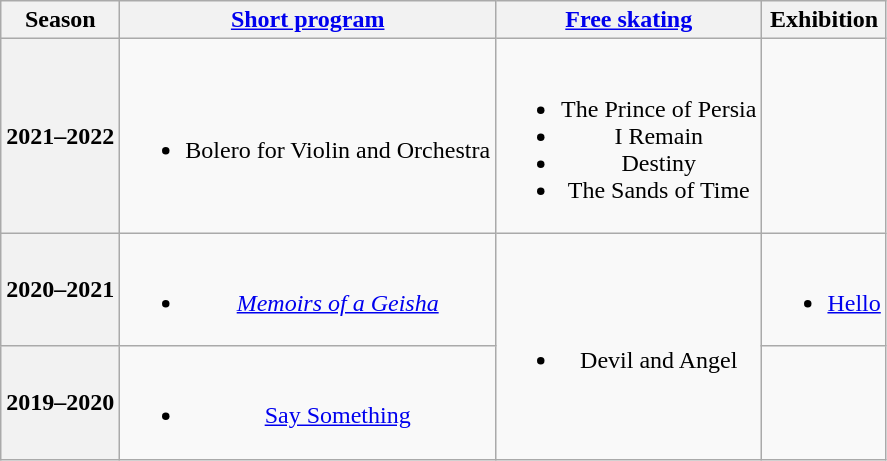<table class=wikitable style=text-align:center>
<tr>
<th>Season</th>
<th><a href='#'>Short program</a></th>
<th><a href='#'>Free skating</a></th>
<th>Exhibition</th>
</tr>
<tr>
<th>2021–2022 <br> </th>
<td><br><ul><li>Bolero for Violin and Orchestra <br> </li></ul></td>
<td><br><ul><li>The Prince of Persia</li><li>I Remain <br> </li><li>Destiny</li><li>The Sands of Time <br> </li></ul></td>
</tr>
<tr>
<th>2020–2021 <br> </th>
<td><br><ul><li><em><a href='#'>Memoirs of a Geisha</a></em> <br> </li></ul></td>
<td rowspan=2><br><ul><li>Devil and Angel <br> </li></ul></td>
<td><br><ul><li><a href='#'>Hello</a> <br> </li></ul></td>
</tr>
<tr>
<th>2019–2020</th>
<td><br><ul><li><a href='#'>Say Something</a> <br> </li></ul></td>
<td></td>
</tr>
</table>
